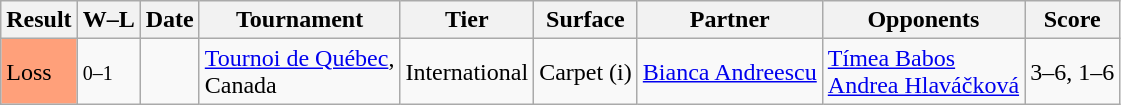<table class="sortable wikitable">
<tr>
<th>Result</th>
<th class="unsortable">W–L</th>
<th>Date</th>
<th>Tournament</th>
<th>Tier</th>
<th>Surface</th>
<th>Partner</th>
<th>Opponents</th>
<th class="unsortable">Score</th>
</tr>
<tr>
<td style="background:#ffa07a;">Loss</td>
<td><small>0–1</small></td>
<td><a href='#'></a></td>
<td><a href='#'>Tournoi de Québec</a>,<br>Canada</td>
<td>International</td>
<td>Carpet (i)</td>
<td> <a href='#'>Bianca Andreescu</a></td>
<td> <a href='#'>Tímea Babos</a><br> <a href='#'>Andrea Hlaváčková</a></td>
<td>3–6, 1–6</td>
</tr>
</table>
